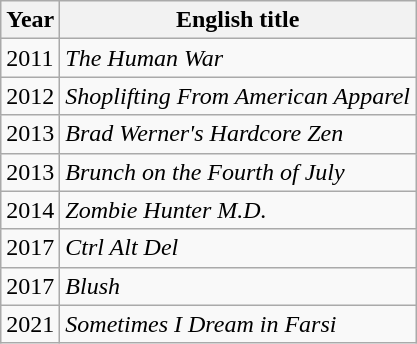<table class="wikitable sortable">
<tr>
<th>Year</th>
<th>English title</th>
</tr>
<tr>
<td>2011</td>
<td><em>The Human War</em></td>
</tr>
<tr>
<td>2012</td>
<td><em>Shoplifting From American Apparel</em></td>
</tr>
<tr>
<td>2013</td>
<td><em>Brad Werner's Hardcore Zen</em></td>
</tr>
<tr>
<td>2013</td>
<td><em>Brunch on the Fourth of July</em></td>
</tr>
<tr>
<td>2014</td>
<td><em>Zombie Hunter M.D.</em></td>
</tr>
<tr>
<td>2017</td>
<td><em> Ctrl Alt Del</em></td>
</tr>
<tr>
<td>2017</td>
<td><em>Blush</em></td>
</tr>
<tr>
<td>2021</td>
<td><em>Sometimes I Dream in Farsi</em></td>
</tr>
</table>
